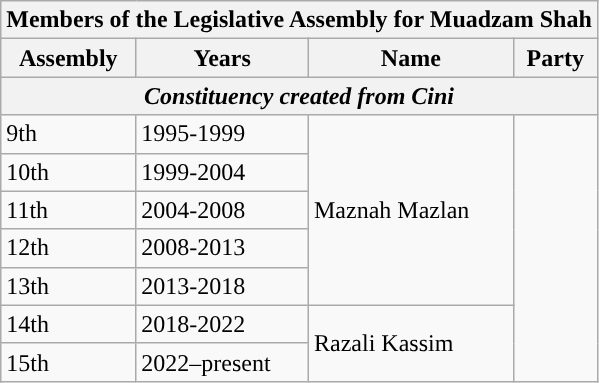<table class="wikitable">
<tr>
<th colspan="4">Members of the Legislative Assembly for Muadzam Shah</th>
</tr>
<tr>
<th>Assembly</th>
<th>Years</th>
<th>Name</th>
<th>Party</th>
</tr>
<tr>
<th colspan="4"><em>Constituency created from Cini</em></th>
</tr>
<tr>
<td>9th</td>
<td>1995-1999</td>
<td rowspan="5">Maznah Mazlan</td>
<td rowspan="7"></td>
</tr>
<tr>
<td>10th</td>
<td>1999-2004</td>
</tr>
<tr>
<td>11th</td>
<td>2004-2008</td>
</tr>
<tr>
<td>12th</td>
<td>2008-2013</td>
</tr>
<tr>
<td>13th</td>
<td>2013-2018</td>
</tr>
<tr>
<td>14th</td>
<td>2018-2022</td>
<td rowspan="2">Razali Kassim</td>
</tr>
<tr>
<td>15th</td>
<td>2022–present</td>
</tr>
</table>
